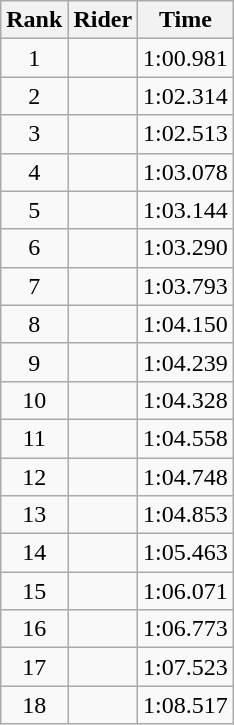<table class="wikitable sortable" style="text-align:center">
<tr>
<th>Rank</th>
<th>Rider</th>
<th>Time</th>
</tr>
<tr>
<td>1</td>
<td align=left></td>
<td>1:00.981</td>
</tr>
<tr>
<td>2</td>
<td align=left></td>
<td>1:02.314</td>
</tr>
<tr>
<td>3</td>
<td align=left></td>
<td>1:02.513</td>
</tr>
<tr>
<td>4</td>
<td align=left></td>
<td>1:03.078</td>
</tr>
<tr>
<td>5</td>
<td align=left></td>
<td>1:03.144</td>
</tr>
<tr>
<td>6</td>
<td align=left></td>
<td>1:03.290</td>
</tr>
<tr>
<td>7</td>
<td align=left></td>
<td>1:03.793</td>
</tr>
<tr>
<td>8</td>
<td align=left></td>
<td>1:04.150</td>
</tr>
<tr>
<td>9</td>
<td align=left></td>
<td>1:04.239</td>
</tr>
<tr>
<td>10</td>
<td align=left></td>
<td>1:04.328</td>
</tr>
<tr>
<td>11</td>
<td align=left></td>
<td>1:04.558</td>
</tr>
<tr>
<td>12</td>
<td align=left></td>
<td>1:04.748</td>
</tr>
<tr>
<td>13</td>
<td align=left></td>
<td>1:04.853</td>
</tr>
<tr>
<td>14</td>
<td align=left></td>
<td>1:05.463</td>
</tr>
<tr>
<td>15</td>
<td align=left></td>
<td>1:06.071</td>
</tr>
<tr>
<td>16</td>
<td align=left></td>
<td>1:06.773</td>
</tr>
<tr>
<td>17</td>
<td align=left></td>
<td>1:07.523</td>
</tr>
<tr>
<td>18</td>
<td align=left></td>
<td>1:08.517</td>
</tr>
</table>
